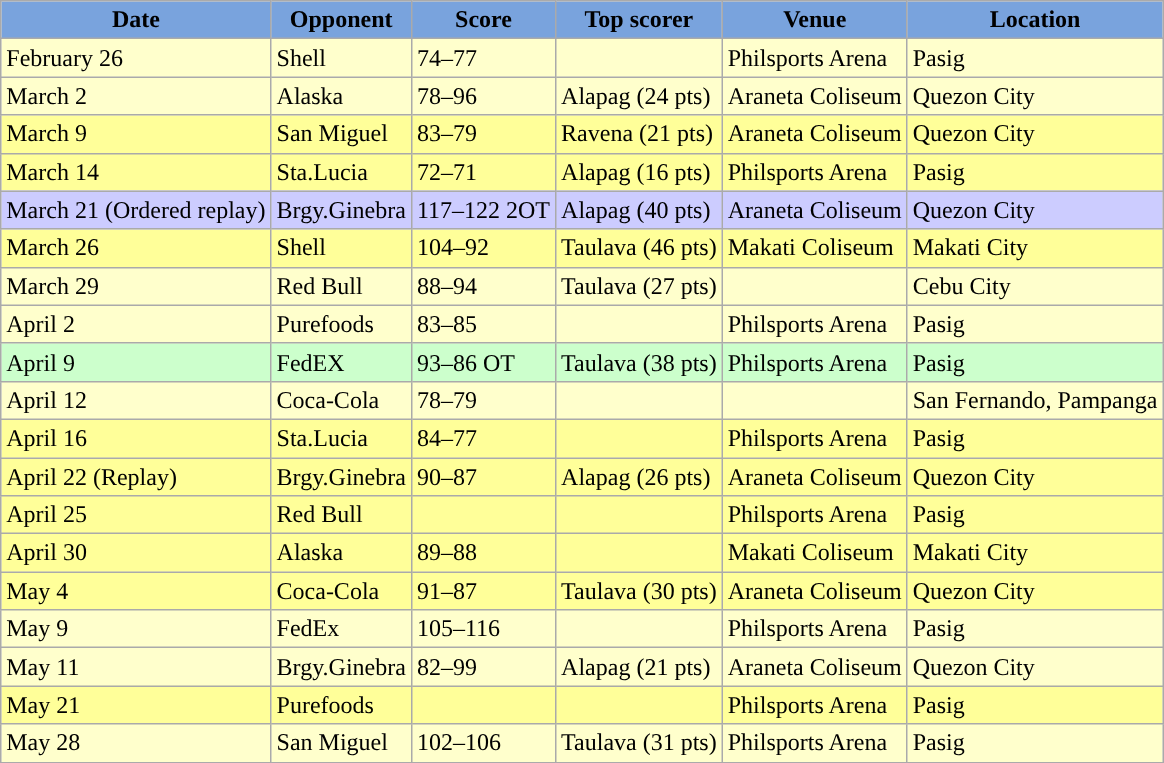<table class="wikitable sortable sortable">
<tr>
<th style="background:#79A3DD; color:#000000; ">Date</th>
<th style="background:#79A3DD; color:#000000; ">Opponent</th>
<th style="background:#79A3DD; color:#000000; ">Score</th>
<th style="background:#79A3DD; color:#000000; ">Top scorer</th>
<th style="background:#79A3DD; color:#000000; ">Venue</th>
<th style="background:#79A3DD; color:#000000; ">Location</th>
</tr>
<tr bgcolor=#FFFFCC>
<td>February 26</td>
<td>Shell</td>
<td>74–77</td>
<td></td>
<td>Philsports Arena</td>
<td>Pasig</td>
</tr>
<tr bgcolor=#FFFFCC>
<td>March 2</td>
<td>Alaska</td>
<td>78–96</td>
<td>Alapag (24 pts)</td>
<td>Araneta Coliseum</td>
<td>Quezon City</td>
</tr>
<tr bgcolor=#FFFF99>
<td>March 9</td>
<td>San Miguel</td>
<td>83–79</td>
<td>Ravena (21 pts)</td>
<td>Araneta Coliseum</td>
<td>Quezon City</td>
</tr>
<tr bgcolor=#FFFF99>
<td>March 14</td>
<td>Sta.Lucia</td>
<td>72–71</td>
<td>Alapag (16 pts)</td>
<td>Philsports Arena</td>
<td>Pasig</td>
</tr>
<tr bgcolor=#ccccff>
<td>March 21 (Ordered replay)</td>
<td>Brgy.Ginebra</td>
<td>117–122 2OT</td>
<td>Alapag (40 pts)</td>
<td>Araneta Coliseum</td>
<td>Quezon City</td>
</tr>
<tr bgcolor=#FFFF99>
<td>March 26</td>
<td>Shell</td>
<td>104–92</td>
<td>Taulava (46 pts)</td>
<td>Makati Coliseum</td>
<td>Makati City</td>
</tr>
<tr bgcolor=#FFFFCC>
<td>March 29</td>
<td>Red Bull</td>
<td>88–94</td>
<td>Taulava (27 pts)</td>
<td></td>
<td>Cebu City</td>
</tr>
<tr bgcolor=#FFFFCC>
<td>April 2</td>
<td>Purefoods</td>
<td>83–85</td>
<td></td>
<td>Philsports Arena</td>
<td>Pasig</td>
</tr>
<tr bgcolor=#ccffcc>
<td>April 9</td>
<td>FedEX</td>
<td>93–86 OT</td>
<td>Taulava (38 pts)</td>
<td>Philsports Arena</td>
<td>Pasig</td>
</tr>
<tr bgcolor=#FFFFCC>
<td>April 12</td>
<td>Coca-Cola</td>
<td>78–79</td>
<td></td>
<td></td>
<td>San Fernando, Pampanga</td>
</tr>
<tr bgcolor=#FFFF99>
<td>April 16</td>
<td>Sta.Lucia</td>
<td>84–77</td>
<td></td>
<td>Philsports Arena</td>
<td>Pasig</td>
</tr>
<tr bgcolor=#FFFF99>
<td>April 22 (Replay)</td>
<td>Brgy.Ginebra</td>
<td>90–87</td>
<td>Alapag (26 pts)</td>
<td>Araneta Coliseum</td>
<td>Quezon City</td>
</tr>
<tr bgcolor=#FFFF99>
<td>April 25</td>
<td>Red Bull</td>
<td></td>
<td></td>
<td>Philsports Arena</td>
<td>Pasig</td>
</tr>
<tr bgcolor=#FFFF99>
<td>April 30</td>
<td>Alaska</td>
<td>89–88</td>
<td></td>
<td>Makati Coliseum</td>
<td>Makati City</td>
</tr>
<tr bgcolor=#FFFF99>
<td>May 4</td>
<td>Coca-Cola</td>
<td>91–87</td>
<td>Taulava (30 pts)</td>
<td>Araneta Coliseum</td>
<td>Quezon City</td>
</tr>
<tr bgcolor=#FFFFCC>
<td>May 9</td>
<td>FedEx</td>
<td>105–116</td>
<td></td>
<td>Philsports Arena</td>
<td>Pasig</td>
</tr>
<tr bgcolor=#FFFFCC>
<td>May 11</td>
<td>Brgy.Ginebra</td>
<td>82–99</td>
<td>Alapag (21 pts)</td>
<td>Araneta Coliseum</td>
<td>Quezon City</td>
</tr>
<tr bgcolor=#FFFF99>
<td>May 21</td>
<td>Purefoods</td>
<td></td>
<td></td>
<td>Philsports Arena</td>
<td>Pasig</td>
</tr>
<tr bgcolor=#FFFFCC>
<td>May 28</td>
<td>San Miguel</td>
<td>102–106</td>
<td>Taulava (31 pts)</td>
<td>Philsports Arena</td>
<td>Pasig</td>
</tr>
<tr>
</tr>
</table>
